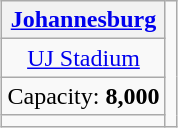<table class="wikitable" style="margin:1em auto; text-align:center;">
<tr>
<th><a href='#'>Johannesburg</a></th>
<td rowspan="4" text-align="center"></td>
</tr>
<tr>
<td><a href='#'>UJ Stadium</a></td>
</tr>
<tr>
<td>Capacity: <strong>8,000</strong></td>
</tr>
<tr>
<td></td>
</tr>
</table>
